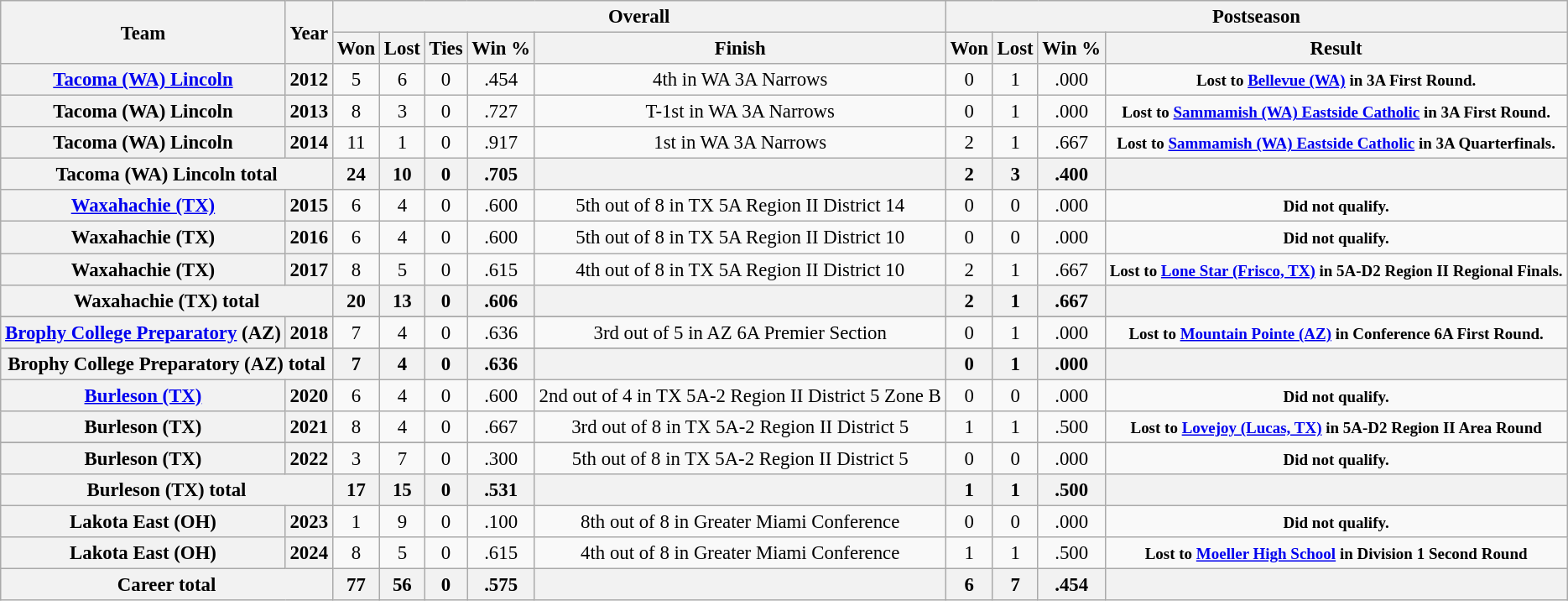<table class="wikitable" style="font-size: 95%; text-align:center;">
<tr>
<th rowspan="2">Team</th>
<th rowspan="2">Year</th>
<th colspan="5">Overall</th>
<th colspan="4">Postseason</th>
</tr>
<tr>
<th>Won</th>
<th>Lost</th>
<th>Ties</th>
<th>Win %</th>
<th>Finish</th>
<th>Won</th>
<th>Lost</th>
<th>Win %</th>
<th>Result</th>
</tr>
<tr>
<th><a href='#'>Tacoma (WA) Lincoln</a></th>
<th>2012</th>
<td>5</td>
<td>6</td>
<td>0</td>
<td>.454</td>
<td>4th in WA 3A Narrows</td>
<td>0</td>
<td>1</td>
<td>.000</td>
<td><small><strong>Lost to <a href='#'>Bellevue (WA)</a> in 3A First Round.</strong></small></td>
</tr>
<tr>
<th>Tacoma (WA) Lincoln</th>
<th>2013</th>
<td>8</td>
<td>3</td>
<td>0</td>
<td>.727</td>
<td>T-1st in WA 3A Narrows</td>
<td>0</td>
<td>1</td>
<td>.000</td>
<td><small><strong>Lost to <a href='#'>Sammamish (WA) Eastside Catholic</a> in 3A First Round.</strong></small></td>
</tr>
<tr>
<th>Tacoma (WA) Lincoln</th>
<th>2014</th>
<td>11</td>
<td>1</td>
<td>0</td>
<td>.917</td>
<td>1st in WA 3A Narrows</td>
<td>2</td>
<td>1</td>
<td>.667</td>
<td><small><strong>Lost to <a href='#'>Sammamish (WA) Eastside Catholic</a> in 3A Quarterfinals.</strong></small></td>
</tr>
<tr>
<th colspan="2">Tacoma (WA) Lincoln total</th>
<th>24</th>
<th>10</th>
<th>0</th>
<th>.705</th>
<th></th>
<th>2</th>
<th>3</th>
<th>.400</th>
<th></th>
</tr>
<tr>
<th><a href='#'>Waxahachie (TX)</a></th>
<th>2015</th>
<td>6</td>
<td>4</td>
<td>0</td>
<td>.600</td>
<td>5th out of 8 in TX 5A Region II District 14</td>
<td>0</td>
<td>0</td>
<td>.000</td>
<td><small><strong>Did not qualify.</strong></small></td>
</tr>
<tr>
<th>Waxahachie (TX)</th>
<th>2016</th>
<td>6</td>
<td>4</td>
<td>0</td>
<td>.600</td>
<td>5th out of 8 in TX 5A Region II District 10</td>
<td>0</td>
<td>0</td>
<td>.000</td>
<td><small><strong>Did not qualify.</strong></small></td>
</tr>
<tr>
<th>Waxahachie (TX)</th>
<th>2017</th>
<td>8</td>
<td>5</td>
<td>0</td>
<td>.615</td>
<td>4th out of 8 in TX 5A Region II District 10</td>
<td>2</td>
<td>1</td>
<td>.667</td>
<td><small><strong>Lost to <a href='#'>Lone Star (Frisco, TX)</a> in 5A-D2 Region II Regional Finals.</strong></small></td>
</tr>
<tr>
<th colspan="2">Waxahachie (TX) total</th>
<th>20</th>
<th>13</th>
<th>0</th>
<th>.606</th>
<th></th>
<th>2</th>
<th>1</th>
<th>.667</th>
<th></th>
</tr>
<tr>
</tr>
<tr>
<th><a href='#'>Brophy College Preparatory</a> (AZ)</th>
<th>2018</th>
<td>7</td>
<td>4</td>
<td>0</td>
<td>.636</td>
<td>3rd out of 5 in AZ 6A Premier Section</td>
<td>0</td>
<td>1</td>
<td>.000</td>
<td><small><strong>Lost to <a href='#'>Mountain Pointe (AZ)</a> in Conference 6A First Round.</strong></small></td>
</tr>
<tr>
</tr>
<tr>
<th colspan="2">Brophy College Preparatory (AZ) total</th>
<th>7</th>
<th>4</th>
<th>0</th>
<th>.636</th>
<th></th>
<th>0</th>
<th>1</th>
<th>.000</th>
<th></th>
</tr>
<tr>
<th><a href='#'>Burleson (TX)</a></th>
<th>2020</th>
<td>6</td>
<td>4</td>
<td>0</td>
<td>.600</td>
<td>2nd out of 4 in TX 5A-2 Region II District 5 Zone B</td>
<td>0</td>
<td>0</td>
<td>.000</td>
<td><small><strong>Did not qualify.</strong></small></td>
</tr>
<tr>
<th>Burleson (TX)</th>
<th>2021</th>
<td>8</td>
<td>4</td>
<td>0</td>
<td>.667</td>
<td>3rd out of 8 in TX 5A-2 Region II District 5</td>
<td>1</td>
<td>1</td>
<td>.500</td>
<td><small><strong>Lost to <a href='#'>Lovejoy (Lucas, TX)</a> in 5A-D2 Region II Area Round</strong></small></td>
</tr>
<tr>
</tr>
<tr>
<th>Burleson (TX)</th>
<th>2022</th>
<td>3</td>
<td>7</td>
<td>0</td>
<td>.300</td>
<td>5th out of 8 in TX 5A-2 Region II District 5</td>
<td>0</td>
<td>0</td>
<td>.000</td>
<td><small><strong>Did not qualify.</strong></small></td>
</tr>
<tr>
<th colspan="2">Burleson (TX) total</th>
<th>17</th>
<th>15</th>
<th>0</th>
<th>.531</th>
<th></th>
<th>1</th>
<th>1</th>
<th>.500</th>
<th></th>
</tr>
<tr>
<th>Lakota East (OH)</th>
<th>2023</th>
<td>1</td>
<td>9</td>
<td>0</td>
<td>.100</td>
<td>8th out of 8 in Greater Miami Conference</td>
<td>0</td>
<td>0</td>
<td .000>.000</td>
<td><small><strong>Did not qualify.</strong></small></td>
</tr>
<tr>
<th>Lakota East (OH)</th>
<th>2024</th>
<td>8</td>
<td>5</td>
<td>0</td>
<td>.615</td>
<td>4th out of 8 in Greater Miami Conference</td>
<td>1</td>
<td>1</td>
<td>.500</td>
<td><small><strong>Lost to <a href='#'>Moeller High School</a> in Division 1 Second Round</strong></small></td>
</tr>
<tr>
<th colspan="2">Career total</th>
<th>77</th>
<th>56</th>
<th>0</th>
<th>.575</th>
<th></th>
<th>6</th>
<th>7</th>
<th>.454</th>
<th></th>
</tr>
</table>
